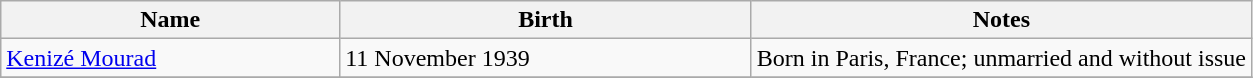<table class="wikitable">
<tr>
<th>Name</th>
<th>Birth</th>
<th style="width:40%;">Notes</th>
</tr>
<tr>
<td><a href='#'>Kenizé Mourad</a></td>
<td>11 November 1939</td>
<td>Born in Paris, France; unmarried and without issue</td>
</tr>
<tr>
</tr>
</table>
